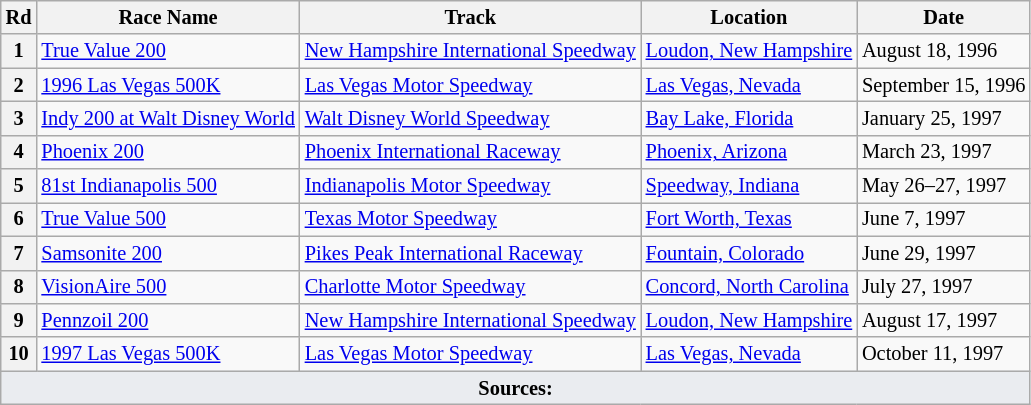<table class="wikitable" style="font-size: 85%">
<tr>
<th>Rd</th>
<th>Race Name</th>
<th>Track</th>
<th>Location</th>
<th>Date</th>
</tr>
<tr>
<th>1</th>
<td><a href='#'>True Value 200</a></td>
<td><a href='#'>New Hampshire International Speedway</a></td>
<td><a href='#'>Loudon, New Hampshire</a></td>
<td>August 18, 1996</td>
</tr>
<tr>
<th>2</th>
<td><a href='#'>1996 Las Vegas 500K</a></td>
<td><a href='#'>Las Vegas Motor Speedway</a></td>
<td><a href='#'>Las Vegas, Nevada</a></td>
<td>September 15, 1996</td>
</tr>
<tr>
<th>3</th>
<td><a href='#'>Indy 200 at Walt Disney World</a></td>
<td><a href='#'>Walt Disney World Speedway</a></td>
<td><a href='#'>Bay Lake, Florida</a></td>
<td>January 25, 1997</td>
</tr>
<tr>
<th>4</th>
<td><a href='#'>Phoenix 200</a></td>
<td><a href='#'>Phoenix International Raceway</a></td>
<td><a href='#'>Phoenix, Arizona</a></td>
<td>March 23, 1997</td>
</tr>
<tr>
<th>5</th>
<td><a href='#'>81st Indianapolis 500</a></td>
<td><a href='#'>Indianapolis Motor Speedway</a></td>
<td><a href='#'>Speedway, Indiana</a></td>
<td>May 26–27, 1997</td>
</tr>
<tr>
<th>6</th>
<td><a href='#'>True Value 500</a></td>
<td><a href='#'>Texas Motor Speedway</a></td>
<td><a href='#'>Fort Worth, Texas</a></td>
<td>June 7, 1997</td>
</tr>
<tr>
<th>7</th>
<td><a href='#'>Samsonite 200</a></td>
<td><a href='#'>Pikes Peak International Raceway</a></td>
<td><a href='#'>Fountain, Colorado</a></td>
<td>June 29, 1997</td>
</tr>
<tr>
<th>8</th>
<td><a href='#'>VisionAire 500</a></td>
<td><a href='#'>Charlotte Motor Speedway</a></td>
<td><a href='#'>Concord, North Carolina</a></td>
<td>July 27, 1997</td>
</tr>
<tr>
<th>9</th>
<td><a href='#'>Pennzoil 200</a></td>
<td><a href='#'>New Hampshire International Speedway</a></td>
<td><a href='#'>Loudon, New Hampshire</a></td>
<td>August 17, 1997</td>
</tr>
<tr>
<th>10</th>
<td><a href='#'>1997 Las Vegas 500K</a></td>
<td><a href='#'>Las Vegas Motor Speedway</a></td>
<td><a href='#'>Las Vegas, Nevada</a></td>
<td>October 11, 1997</td>
</tr>
<tr>
<td colspan="5" style="background-color:#EAECF0;text-align:center" align="bottom"><strong>Sources:</strong></td>
</tr>
</table>
